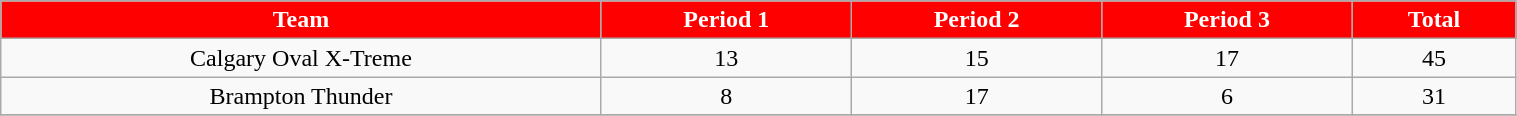<table class="wikitable" width="80%">
<tr align="center"  style="background:red;color:#FFFFFF;">
<td><strong>Team</strong></td>
<td><strong>Period 1</strong></td>
<td><strong>Period 2</strong></td>
<td><strong>Period 3</strong></td>
<td><strong>Total</strong></td>
</tr>
<tr align="center" bgcolor="">
<td>Calgary Oval X-Treme</td>
<td>13</td>
<td>15</td>
<td>17</td>
<td>45</td>
</tr>
<tr align="center" bgcolor="">
<td>Brampton Thunder</td>
<td>8</td>
<td>17</td>
<td>6</td>
<td>31</td>
</tr>
<tr align="center" bgcolor="">
</tr>
</table>
